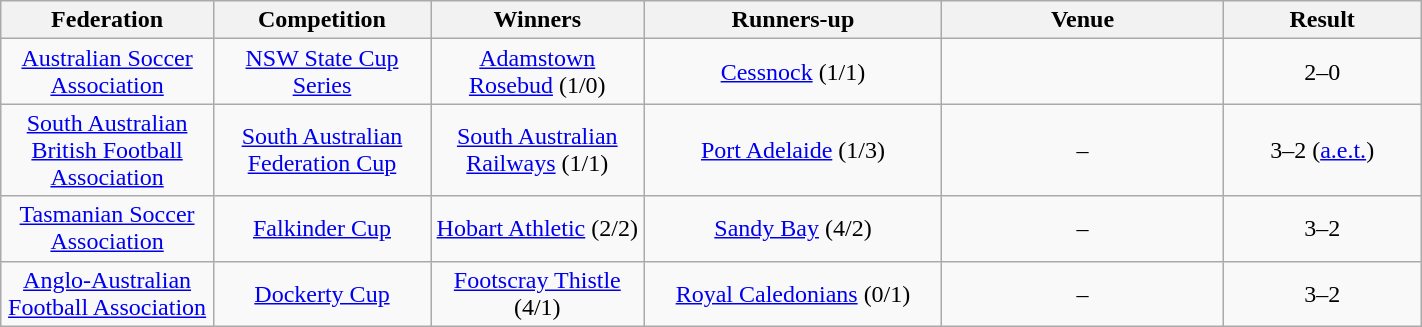<table class="wikitable" width="75%">
<tr>
<th style="width:10em">Federation</th>
<th style="width:10em">Competition</th>
<th style="width:10em">Winners</th>
<th style="width:15em">Runners-up</th>
<th style="width:15em">Venue</th>
<th style="width:10em">Result</th>
</tr>
<tr>
<td align="center"><a href='#'>Australian Soccer Association</a></td>
<td align="center"><a href='#'>NSW State Cup Series</a></td>
<td align="center"><a href='#'>Adamstown Rosebud</a> (1/0)</td>
<td align="center"><a href='#'>Cessnock</a> (1/1)</td>
<td align="center"></td>
<td align="center">2–0</td>
</tr>
<tr>
<td align="center"><a href='#'>South Australian British Football Association</a></td>
<td align="center"><a href='#'>South Australian Federation Cup</a></td>
<td align="center"><a href='#'>South Australian Railways</a> (1/1)</td>
<td align="center"><a href='#'>Port Adelaide</a> (1/3)</td>
<td align="center">–</td>
<td align="center">3–2 (<a href='#'>a.e.t.</a>)</td>
</tr>
<tr>
<td align="center"><a href='#'>Tasmanian Soccer Association</a></td>
<td align="center"><a href='#'>Falkinder Cup</a></td>
<td align="center"><a href='#'>Hobart Athletic</a> (2/2)</td>
<td align="center"><a href='#'>Sandy Bay</a> (4/2)</td>
<td align="center">–</td>
<td align="center">3–2</td>
</tr>
<tr>
<td align="center"><a href='#'>Anglo-Australian Football Association</a></td>
<td align="center"><a href='#'>Dockerty Cup</a></td>
<td align="center"><a href='#'>Footscray Thistle</a> (4/1)</td>
<td align="center"><a href='#'>Royal Caledonians</a> (0/1)</td>
<td align="center">–</td>
<td align="center">3–2</td>
</tr>
</table>
